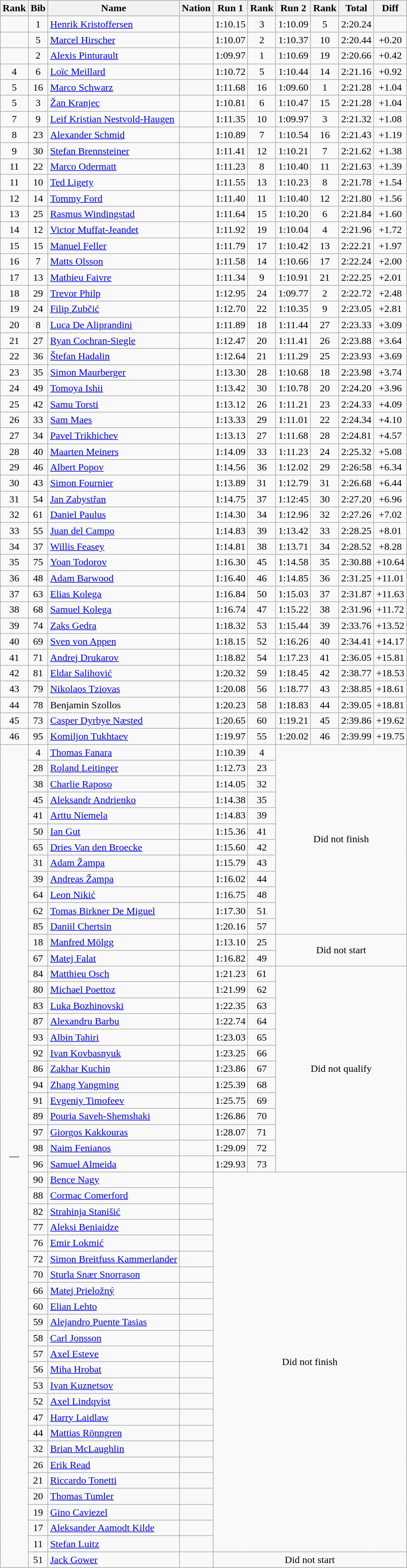<table class="wikitable sortable" style="text-align:center">
<tr>
<th>Rank</th>
<th>Bib</th>
<th>Name</th>
<th>Nation</th>
<th>Run 1</th>
<th>Rank</th>
<th>Run 2</th>
<th>Rank</th>
<th>Total</th>
<th>Diff</th>
</tr>
<tr>
<td></td>
<td>1</td>
<td align=left><a href='#'>Henrik Kristoffersen</a></td>
<td align=left></td>
<td>1:10.15</td>
<td>3</td>
<td>1:10.09</td>
<td>5</td>
<td>2:20.24</td>
<td></td>
</tr>
<tr>
<td></td>
<td>5</td>
<td align=left><a href='#'>Marcel Hirscher</a></td>
<td align=left></td>
<td>1:10.07</td>
<td>2</td>
<td>1:10.37</td>
<td>10</td>
<td>2:20.44</td>
<td>+0.20</td>
</tr>
<tr>
<td></td>
<td>2</td>
<td align=left><a href='#'>Alexis Pinturault</a></td>
<td align=left></td>
<td>1:09.97</td>
<td>1</td>
<td>1:10.69</td>
<td>19</td>
<td>2:20.66</td>
<td>+0.42</td>
</tr>
<tr>
<td>4</td>
<td>6</td>
<td align=left><a href='#'>Loïc Meillard</a></td>
<td align=left></td>
<td>1:10.72</td>
<td>5</td>
<td>1:10.44</td>
<td>14</td>
<td>2:21.16</td>
<td>+0.92</td>
</tr>
<tr>
<td>5</td>
<td>16</td>
<td align=left><a href='#'>Marco Schwarz</a></td>
<td align=left></td>
<td>1:11.68</td>
<td>16</td>
<td>1:09.60</td>
<td>1</td>
<td>2:21.28</td>
<td>+1.04</td>
</tr>
<tr>
<td>5</td>
<td>3</td>
<td align=left><a href='#'>Žan Kranjec</a></td>
<td align=left></td>
<td>1:10.81</td>
<td>6</td>
<td>1:10.47</td>
<td>15</td>
<td>2:21.28</td>
<td>+1.04</td>
</tr>
<tr>
<td>7</td>
<td>9</td>
<td align=left><a href='#'>Leif Kristian Nestvold-Haugen</a></td>
<td align=left></td>
<td>1:11.35</td>
<td>10</td>
<td>1:09.97</td>
<td>3</td>
<td>2:21.32</td>
<td>+1.08</td>
</tr>
<tr>
<td>8</td>
<td>23</td>
<td align=left><a href='#'>Alexander Schmid</a></td>
<td align=left></td>
<td>1:10.89</td>
<td>7</td>
<td>1:10.54</td>
<td>16</td>
<td>2:21.43</td>
<td>+1.19</td>
</tr>
<tr>
<td>9</td>
<td>30</td>
<td align=left><a href='#'>Stefan Brennsteiner</a></td>
<td align=left></td>
<td>1:11.41</td>
<td>12</td>
<td>1:10.21</td>
<td>7</td>
<td>2:21.62</td>
<td>+1.38</td>
</tr>
<tr>
<td>11</td>
<td>22</td>
<td align=left><a href='#'>Marco Odermatt</a></td>
<td align=left></td>
<td>1:11.23</td>
<td>8</td>
<td>1:10.40</td>
<td>11</td>
<td>2:21.63</td>
<td>+1.39</td>
</tr>
<tr>
<td>11</td>
<td>10</td>
<td align=left><a href='#'>Ted Ligety</a></td>
<td align=left></td>
<td>1:11.55</td>
<td>13</td>
<td>1:10.23</td>
<td>8</td>
<td>2:21.78</td>
<td>+1.54</td>
</tr>
<tr>
<td>12</td>
<td>14</td>
<td align=left><a href='#'>Tommy Ford</a></td>
<td align=left></td>
<td>1:11.40</td>
<td>11</td>
<td>1:10.40</td>
<td>12</td>
<td>2:21.80</td>
<td>+1.56</td>
</tr>
<tr>
<td>13</td>
<td>25</td>
<td align=left><a href='#'>Rasmus Windingstad</a></td>
<td align=left></td>
<td>1:11.64</td>
<td>15</td>
<td>1:10.20</td>
<td>6</td>
<td>2:21.84</td>
<td>+1.60</td>
</tr>
<tr>
<td>14</td>
<td>12</td>
<td align=left><a href='#'>Victor Muffat-Jeandet</a></td>
<td align=left></td>
<td>1:11.92</td>
<td>19</td>
<td>1:10.04</td>
<td>4</td>
<td>2:21.96</td>
<td>+1.72</td>
</tr>
<tr>
<td>15</td>
<td>15</td>
<td align=left><a href='#'>Manuel Feller</a></td>
<td align=left></td>
<td>1:11.79</td>
<td>17</td>
<td>1:10.42</td>
<td>13</td>
<td>2:22.21</td>
<td>+1.97</td>
</tr>
<tr>
<td>16</td>
<td>7</td>
<td align=left><a href='#'>Matts Olsson</a></td>
<td align=left></td>
<td>1:11.58</td>
<td>14</td>
<td>1:10.66</td>
<td>17</td>
<td>2:22.24</td>
<td>+2.00</td>
</tr>
<tr>
<td>17</td>
<td>13</td>
<td align=left><a href='#'>Mathieu Faivre</a></td>
<td align=left></td>
<td>1:11.34</td>
<td>9</td>
<td>1:10.91</td>
<td>21</td>
<td>2:22.25</td>
<td>+2.01</td>
</tr>
<tr>
<td>18</td>
<td>29</td>
<td align=left><a href='#'>Trevor Philp</a></td>
<td align=left></td>
<td>1:12.95</td>
<td>24</td>
<td>1:09.77</td>
<td>2</td>
<td>2:22.72</td>
<td>+2.48</td>
</tr>
<tr>
<td>19</td>
<td>24</td>
<td align=left><a href='#'>Filip Zubčić</a></td>
<td align=left></td>
<td>1:12.70</td>
<td>22</td>
<td>1:10.35</td>
<td>9</td>
<td>2:23.05</td>
<td>+2.81</td>
</tr>
<tr>
<td>20</td>
<td>8</td>
<td align=left><a href='#'>Luca De Aliprandini</a></td>
<td align=left></td>
<td>1:11.89</td>
<td>18</td>
<td>1:11.44</td>
<td>27</td>
<td>2:23.33</td>
<td>+3.09</td>
</tr>
<tr>
<td>21</td>
<td>27</td>
<td align=left><a href='#'>Ryan Cochran-Siegle</a></td>
<td align=left></td>
<td>1:12.47</td>
<td>20</td>
<td>1:11.41</td>
<td>26</td>
<td>2:23.88</td>
<td>+3.64</td>
</tr>
<tr>
<td>22</td>
<td>36</td>
<td align=left><a href='#'>Štefan Hadalin</a></td>
<td align=left></td>
<td>1:12.64</td>
<td>21</td>
<td>1:11.29</td>
<td>25</td>
<td>2:23.93</td>
<td>+3.69</td>
</tr>
<tr>
<td>23</td>
<td>35</td>
<td align=left><a href='#'>Simon Maurberger</a></td>
<td align=left></td>
<td>1:13.30</td>
<td>28</td>
<td>1:10.68</td>
<td>18</td>
<td>2:23.98</td>
<td>+3.74</td>
</tr>
<tr>
<td>24</td>
<td>49</td>
<td align=left><a href='#'>Tomoya Ishii</a></td>
<td align=left></td>
<td>1:13.42</td>
<td>30</td>
<td>1:10.78</td>
<td>20</td>
<td>2:24.20</td>
<td>+3.96</td>
</tr>
<tr>
<td>25</td>
<td>42</td>
<td align=left><a href='#'>Samu Torsti</a></td>
<td align=left></td>
<td>1:13.12</td>
<td>26</td>
<td>1:11.21</td>
<td>23</td>
<td>2:24.33</td>
<td>+4.09</td>
</tr>
<tr>
<td>26</td>
<td>33</td>
<td align=left><a href='#'>Sam Maes</a></td>
<td align=left></td>
<td>1:13.33</td>
<td>29</td>
<td>1:11.01</td>
<td>22</td>
<td>2:24.34</td>
<td>+4.10</td>
</tr>
<tr>
<td>27</td>
<td>34</td>
<td align=left><a href='#'>Pavel Trikhichev</a></td>
<td align=left></td>
<td>1:13.13</td>
<td>27</td>
<td>1:11.68</td>
<td>28</td>
<td>2:24.81</td>
<td>+4.57</td>
</tr>
<tr>
<td>28</td>
<td>40</td>
<td align=left><a href='#'>Maarten Meiners</a></td>
<td align=left></td>
<td>1:14.09</td>
<td>33</td>
<td>1:11.23</td>
<td>24</td>
<td>2:25.32</td>
<td>+5.08</td>
</tr>
<tr>
<td>29</td>
<td>46</td>
<td align=left><a href='#'>Albert Popov</a></td>
<td align=left></td>
<td>1:14.56</td>
<td>36</td>
<td>1:12.02</td>
<td>29</td>
<td>2:26:58</td>
<td>+6.34</td>
</tr>
<tr>
<td>30</td>
<td>43</td>
<td align=left><a href='#'>Simon Fournier</a></td>
<td align=left></td>
<td>1:13.89</td>
<td>31</td>
<td>1:12.79</td>
<td>31</td>
<td>2:26.68</td>
<td>+6.44</td>
</tr>
<tr>
<td>31</td>
<td>54</td>
<td align=left><a href='#'>Jan Zabystřan</a></td>
<td align=left></td>
<td>1:14.75</td>
<td>37</td>
<td>1:12:45</td>
<td>30</td>
<td>2:27.20</td>
<td>+6.96</td>
</tr>
<tr>
<td>32</td>
<td>61</td>
<td align=left><a href='#'>Daniel Paulus</a></td>
<td align=left></td>
<td>1:14.30</td>
<td>34</td>
<td>1:12.96</td>
<td>32</td>
<td>2:27.26</td>
<td>+7.02</td>
</tr>
<tr>
<td>33</td>
<td>55</td>
<td align=left><a href='#'>Juan del Campo</a></td>
<td align=left></td>
<td>1:14.83</td>
<td>39</td>
<td>1:13.42</td>
<td>33</td>
<td>2:28.25</td>
<td>+8.01</td>
</tr>
<tr>
<td>34</td>
<td>37</td>
<td align=left><a href='#'>Willis Feasey</a></td>
<td align=left></td>
<td>1:14.81</td>
<td>38</td>
<td>1:13.71</td>
<td>34</td>
<td>2:28.52</td>
<td>+8.28</td>
</tr>
<tr>
<td>35</td>
<td>75</td>
<td align=left><a href='#'>Yoan Todorov</a></td>
<td align=left></td>
<td>1:16.30</td>
<td>45</td>
<td>1:14.58</td>
<td>35</td>
<td>2:30.88</td>
<td>+10.64</td>
</tr>
<tr>
<td>36</td>
<td>48</td>
<td align=left><a href='#'>Adam Barwood</a></td>
<td align=left></td>
<td>1:16.40</td>
<td>46</td>
<td>1:14.85</td>
<td>36</td>
<td>2:31.25</td>
<td>+11.01</td>
</tr>
<tr>
<td>37</td>
<td>63</td>
<td align=left><a href='#'>Elias Kolega</a></td>
<td align=left></td>
<td>1:16.84</td>
<td>50</td>
<td>1:15.03</td>
<td>37</td>
<td>2:31.87</td>
<td>+11.63</td>
</tr>
<tr>
<td>38</td>
<td>68</td>
<td align=left><a href='#'>Samuel Kolega</a></td>
<td align=left></td>
<td>1:16.74</td>
<td>47</td>
<td>1:15.22</td>
<td>38</td>
<td>2:31.96</td>
<td>+11.72</td>
</tr>
<tr>
<td>39</td>
<td>74</td>
<td align=left><a href='#'>Zaks Gedra</a></td>
<td align=left></td>
<td>1:18.32</td>
<td>53</td>
<td>1:15.44</td>
<td>39</td>
<td>2:33.76</td>
<td>+13.52</td>
</tr>
<tr>
<td>40</td>
<td>69</td>
<td align=left><a href='#'>Sven von Appen</a></td>
<td align=left></td>
<td>1:18.15</td>
<td>52</td>
<td>1:16.26</td>
<td>40</td>
<td>2:34.41</td>
<td>+14.17</td>
</tr>
<tr>
<td>41</td>
<td>71</td>
<td align=left><a href='#'>Andrej Drukarov</a></td>
<td align=left></td>
<td>1:18.82</td>
<td>54</td>
<td>1:17.23</td>
<td>41</td>
<td>2:36.05</td>
<td>+15.81</td>
</tr>
<tr>
<td>42</td>
<td>81</td>
<td align=left><a href='#'>Eldar Salihović</a></td>
<td align=left></td>
<td>1:20.32</td>
<td>59</td>
<td>1:18.45</td>
<td>42</td>
<td>2:38.77</td>
<td>+18.53</td>
</tr>
<tr>
<td>43</td>
<td>79</td>
<td align=left><a href='#'>Nikolaos Tziovas</a></td>
<td align=left></td>
<td>1:20.08</td>
<td>56</td>
<td>1:18.77</td>
<td>43</td>
<td>2:38.85</td>
<td>+18.61</td>
</tr>
<tr>
<td>44</td>
<td>78</td>
<td align=left>Benjamin Szollos</td>
<td align=left></td>
<td>1:20.23</td>
<td>58</td>
<td>1:18.83</td>
<td>44</td>
<td>2:39.05</td>
<td>+18.81</td>
</tr>
<tr>
<td>45</td>
<td>73</td>
<td align=left><a href='#'>Casper Dyrbye Næsted</a></td>
<td align=left></td>
<td>1:20.65</td>
<td>60</td>
<td>1:19.21</td>
<td>45</td>
<td>2:39.86</td>
<td>+19.62</td>
</tr>
<tr>
<td>46</td>
<td>95</td>
<td align=left><a href='#'>Komiljon Tukhtaev</a></td>
<td align=left></td>
<td>1:19.97</td>
<td>55</td>
<td>1:20.02</td>
<td>46</td>
<td>2:39.99</td>
<td>+19.75</td>
</tr>
<tr>
<td rowspan=52>—</td>
<td>4</td>
<td align=left><a href='#'>Thomas Fanara</a></td>
<td align=left></td>
<td>1:10.39</td>
<td>4</td>
<td rowspan=12 colspan=4>Did not finish</td>
</tr>
<tr>
<td>28</td>
<td align=left><a href='#'>Roland Leitinger</a></td>
<td align=left></td>
<td>1:12.73</td>
<td>23</td>
</tr>
<tr>
<td>38</td>
<td align=left><a href='#'>Charlie Raposo</a></td>
<td align=left></td>
<td>1:14.05</td>
<td>32</td>
</tr>
<tr>
<td>45</td>
<td align=left><a href='#'>Aleksandr Andrienko</a></td>
<td align=left></td>
<td>1:14.38</td>
<td>35</td>
</tr>
<tr>
<td>41</td>
<td align=left><a href='#'>Arttu Niemela</a></td>
<td align=left></td>
<td>1:14.83</td>
<td>39</td>
</tr>
<tr>
<td>50</td>
<td align=left><a href='#'>Ian Gut</a></td>
<td align=left></td>
<td>1:15.36</td>
<td>41</td>
</tr>
<tr>
<td>65</td>
<td align=left><a href='#'>Dries Van den Broecke</a></td>
<td align=left></td>
<td>1:15.60</td>
<td>42</td>
</tr>
<tr>
<td>31</td>
<td align=left><a href='#'>Adam Žampa</a></td>
<td align=left></td>
<td>1:15.79</td>
<td>43</td>
</tr>
<tr>
<td>39</td>
<td align=left><a href='#'>Andreas Žampa</a></td>
<td align=left></td>
<td>1:16.02</td>
<td>44</td>
</tr>
<tr>
<td>64</td>
<td align=left><a href='#'>Leon Nikić</a></td>
<td align=left></td>
<td>1:16.75</td>
<td>48</td>
</tr>
<tr>
<td>62</td>
<td align=left><a href='#'>Tomas Birkner De Miguel</a></td>
<td align=left></td>
<td>1:17.30</td>
<td>51</td>
</tr>
<tr>
<td>85</td>
<td align=left><a href='#'>Daniil Chertsin</a></td>
<td align=left></td>
<td>1:20.16</td>
<td>57</td>
</tr>
<tr>
<td>18</td>
<td align=left><a href='#'>Manfred Mölgg</a></td>
<td align=left></td>
<td>1:13.10</td>
<td>25</td>
<td rowspan=2 colspan=4>Did not start</td>
</tr>
<tr>
<td>67</td>
<td align=left><a href='#'>Matej Falat</a></td>
<td align=left></td>
<td>1:16.82</td>
<td>49</td>
</tr>
<tr>
<td>84</td>
<td align=left><a href='#'>Matthieu Osch</a></td>
<td align=left></td>
<td>1:21.23</td>
<td>61</td>
<td rowspan=13 colspan=4>Did not qualify</td>
</tr>
<tr>
<td>80</td>
<td align=left><a href='#'>Michael Poettoz</a></td>
<td align=left></td>
<td>1:21.99</td>
<td>62</td>
</tr>
<tr>
<td>83</td>
<td align=left><a href='#'>Luka Bozhinovski</a></td>
<td align=left></td>
<td>1:22.35</td>
<td>63</td>
</tr>
<tr>
<td>87</td>
<td align=left><a href='#'>Alexandru Barbu</a></td>
<td align=left></td>
<td>1:22.74</td>
<td>64</td>
</tr>
<tr>
<td>93</td>
<td align=left><a href='#'>Albin Tahiri</a></td>
<td align=left></td>
<td>1:23.03</td>
<td>65</td>
</tr>
<tr>
<td>92</td>
<td align=left><a href='#'>Ivan Kovbasnyuk</a></td>
<td align=left></td>
<td>1:23.25</td>
<td>66</td>
</tr>
<tr>
<td>86</td>
<td align=left><a href='#'>Zakhar Kuchin</a></td>
<td align=left></td>
<td>1:23.86</td>
<td>67</td>
</tr>
<tr>
<td>94</td>
<td align=left><a href='#'>Zhang Yangming</a></td>
<td align=left></td>
<td>1:25.39</td>
<td>68</td>
</tr>
<tr>
<td>91</td>
<td align=left><a href='#'>Evgeniy Timofeev</a></td>
<td align=left></td>
<td>1:25.75</td>
<td>69</td>
</tr>
<tr>
<td>89</td>
<td align=left><a href='#'>Pouria Saveh-Shemshaki</a></td>
<td align=left></td>
<td>1:26.86</td>
<td>70</td>
</tr>
<tr>
<td>97</td>
<td align=left><a href='#'>Giorgos Kakkouras</a></td>
<td align=left></td>
<td>1:28.07</td>
<td>71</td>
</tr>
<tr>
<td>98</td>
<td align=left><a href='#'>Naim Fenianos</a></td>
<td align=left></td>
<td>1:29.09</td>
<td>72</td>
</tr>
<tr>
<td>96</td>
<td align=left><a href='#'>Samuel Almeida</a></td>
<td align=left></td>
<td>1:29.93</td>
<td>73</td>
</tr>
<tr>
<td>90</td>
<td align=left><a href='#'>Bence Nagy</a></td>
<td align=left></td>
<td rowspan=24 colspan=6>Did not finish</td>
</tr>
<tr>
<td>88</td>
<td align=left><a href='#'>Cormac Comerford</a></td>
<td align=left></td>
</tr>
<tr>
<td>82</td>
<td align=left><a href='#'>Strahinja Stanišić</a></td>
<td align=left></td>
</tr>
<tr>
<td>77</td>
<td align=left><a href='#'>Aleksi Beniaidze</a></td>
<td align=left></td>
</tr>
<tr>
<td>76</td>
<td align=left><a href='#'>Emir Lokmić</a></td>
<td align=left></td>
</tr>
<tr>
<td>72</td>
<td align=left><a href='#'>Simon Breitfuss Kammerlander</a></td>
<td align=left></td>
</tr>
<tr>
<td>70</td>
<td align=left><a href='#'>Sturla Snær Snorrason</a></td>
<td align=left></td>
</tr>
<tr>
<td>66</td>
<td align=left><a href='#'>Matej Prieložný</a></td>
<td align=left></td>
</tr>
<tr>
<td>60</td>
<td align=left><a href='#'>Elian Lehto</a></td>
<td align=left></td>
</tr>
<tr>
<td>59</td>
<td align=left><a href='#'>Alejandro Puente Tasias</a></td>
<td align=left></td>
</tr>
<tr>
<td>58</td>
<td align=left><a href='#'>Carl Jonsson</a></td>
<td align=left></td>
</tr>
<tr>
<td>57</td>
<td align=left><a href='#'>Axel Esteve</a></td>
<td align=left></td>
</tr>
<tr>
<td>56</td>
<td align=left><a href='#'>Miha Hrobat</a></td>
<td align=left></td>
</tr>
<tr>
<td>53</td>
<td align=left><a href='#'>Ivan Kuznetsov</a></td>
<td align=left></td>
</tr>
<tr>
<td>52</td>
<td align=left><a href='#'>Axel Lindqvist</a></td>
<td align=left></td>
</tr>
<tr>
<td>47</td>
<td align=left><a href='#'>Harry Laidlaw</a></td>
<td align=left></td>
</tr>
<tr>
<td>44</td>
<td align=left><a href='#'>Mattias Rönngren</a></td>
<td align=left></td>
</tr>
<tr>
<td>32</td>
<td align=left><a href='#'>Brian McLaughlin</a></td>
<td align=left></td>
</tr>
<tr>
<td>26</td>
<td align=left><a href='#'>Erik Read</a></td>
<td align=left></td>
</tr>
<tr>
<td>21</td>
<td align=left><a href='#'>Riccardo Tonetti</a></td>
<td align=left></td>
</tr>
<tr>
<td>20</td>
<td align=left><a href='#'>Thomas Tumler</a></td>
<td align=left></td>
</tr>
<tr>
<td>19</td>
<td align=left><a href='#'>Gino Caviezel</a></td>
<td align=left></td>
</tr>
<tr>
<td>17</td>
<td align=left><a href='#'>Aleksander Aamodt Kilde</a></td>
<td align=left></td>
</tr>
<tr>
<td>11</td>
<td align=left><a href='#'>Stefan Luitz</a></td>
<td align=left></td>
</tr>
<tr>
<td>51</td>
<td align=left><a href='#'>Jack Gower</a></td>
<td align=left></td>
<td colspan=6>Did not start</td>
</tr>
</table>
